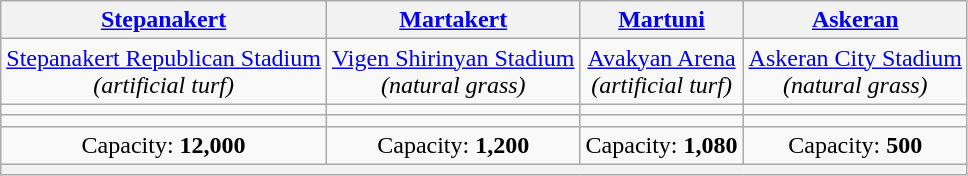<table class=wikitable style="text-align:center;">
<tr>
<th><a href='#'>Stepanakert</a></th>
<th><a href='#'>Martakert</a></th>
<th><a href='#'>Martuni</a></th>
<th><a href='#'>Askeran</a></th>
</tr>
<tr>
<td><a href='#'>Stepanakert Republican Stadium</a><br><em>(artificial turf)</em></td>
<td><a href='#'>Vigen Shirinyan Stadium</a><br><em>(natural grass)</em></td>
<td><a href='#'>Avakyan Arena</a><br><em>(artificial turf)</em></td>
<td><a href='#'>Askeran City Stadium</a><br><em>(natural grass)</em></td>
</tr>
<tr>
<td></td>
<td></td>
<td></td>
<td></td>
</tr>
<tr>
<td><small></small></td>
<td><small></small></td>
<td><small></small></td>
<td><small></small></td>
</tr>
<tr>
<td>Capacity: <strong>12,000</strong></td>
<td>Capacity: <strong>1,200</strong></td>
<td>Capacity: <strong>1,080</strong></td>
<td>Capacity: <strong>500</strong></td>
</tr>
<tr>
<th rowspan=15 colspan=4></th>
</tr>
</table>
